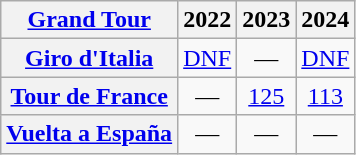<table class="wikitable plainrowheaders">
<tr>
<th scope="col"><a href='#'>Grand Tour</a></th>
<th scope="col">2022</th>
<th scope="col">2023</th>
<th scope="col">2024</th>
</tr>
<tr style="text-align:center;">
<th scope="row"> <a href='#'>Giro d'Italia</a></th>
<td><a href='#'>DNF</a></td>
<td>—</td>
<td><a href='#'>DNF</a></td>
</tr>
<tr style="text-align:center;">
<th scope="row"> <a href='#'>Tour de France</a></th>
<td>—</td>
<td><a href='#'>125</a></td>
<td><a href='#'>113</a></td>
</tr>
<tr style="text-align:center;">
<th scope="row"> <a href='#'>Vuelta a España</a></th>
<td>—</td>
<td>—</td>
<td>—</td>
</tr>
</table>
